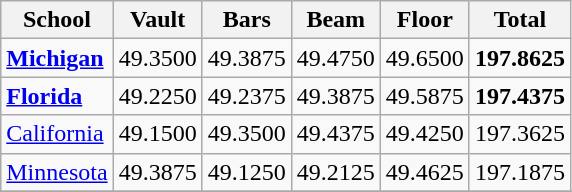<table class="wikitable">
<tr>
<th>School</th>
<th>Vault</th>
<th>Bars</th>
<th>Beam</th>
<th>Floor</th>
<th>Total</th>
</tr>
<tr>
<td><a href='#'><strong>Michigan</strong></a></td>
<td>49.3500</td>
<td>49.3875</td>
<td>49.4750</td>
<td>49.6500</td>
<td><strong>197.8625</strong></td>
</tr>
<tr>
<td><a href='#'><strong>Florida</strong></a></td>
<td>49.2250</td>
<td>49.2375</td>
<td>49.3875</td>
<td>49.5875</td>
<td><strong>197.4375</strong></td>
</tr>
<tr>
<td><a href='#'>California</a></td>
<td>49.1500</td>
<td>49.3500</td>
<td>49.4375</td>
<td>49.4250</td>
<td>197.3625</td>
</tr>
<tr>
<td><a href='#'>Minnesota</a></td>
<td>49.3875</td>
<td>49.1250</td>
<td>49.2125</td>
<td>49.4625</td>
<td>197.1875</td>
</tr>
<tr>
</tr>
</table>
